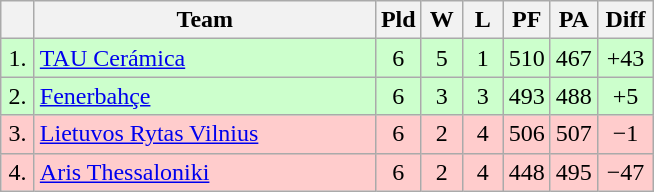<table class=wikitable style="text-align:center">
<tr>
<th width=15></th>
<th width=220>Team</th>
<th width=20>Pld</th>
<th width=20>W</th>
<th width=20>L</th>
<th width=20>PF</th>
<th width=20>PA</th>
<th width=30>Diff</th>
</tr>
<tr style="background: #ccffcc;">
<td>1.</td>
<td align=left> <a href='#'>TAU Cerámica</a></td>
<td>6</td>
<td>5</td>
<td>1</td>
<td>510</td>
<td>467</td>
<td>+43</td>
</tr>
<tr style="background: #ccffcc;">
<td>2.</td>
<td align=left> <a href='#'>Fenerbahçe</a></td>
<td>6</td>
<td>3</td>
<td>3</td>
<td>493</td>
<td>488</td>
<td>+5</td>
</tr>
<tr style="background: #ffcccc;">
<td>3.</td>
<td align=left> <a href='#'>Lietuvos Rytas Vilnius</a></td>
<td>6</td>
<td>2</td>
<td>4</td>
<td>506</td>
<td>507</td>
<td>−1</td>
</tr>
<tr style="background: #ffcccc;">
<td>4.</td>
<td align=left> <a href='#'>Aris Thessaloniki</a></td>
<td>6</td>
<td>2</td>
<td>4</td>
<td>448</td>
<td>495</td>
<td>−47</td>
</tr>
</table>
